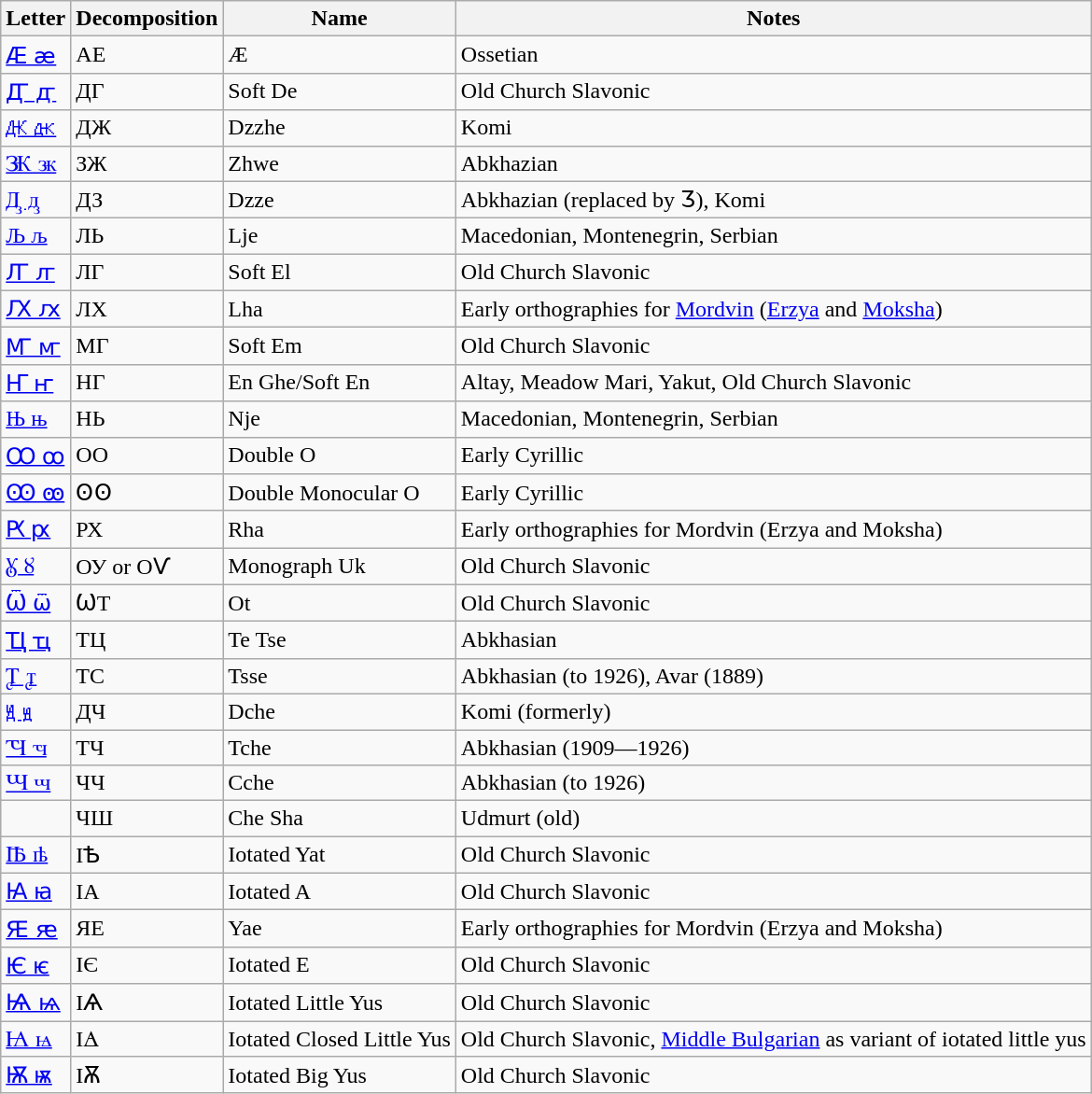<table class="wikitable sortable">
<tr>
<th>Letter</th>
<th>Decomposition</th>
<th>Name</th>
<th>Notes</th>
</tr>
<tr>
<td><a href='#'>Ӕ ӕ</a></td>
<td>АЕ</td>
<td>Æ</td>
<td>Ossetian</td>
</tr>
<tr>
<td><a href='#'>Ꙣ ꙣ</a></td>
<td>ДГ</td>
<td>Soft De</td>
<td>Old Church Slavonic</td>
</tr>
<tr>
<td><a href='#'>Ԫ ԫ</a></td>
<td>ДЖ</td>
<td>Dzzhe</td>
<td>Komi</td>
</tr>
<tr>
<td><a href='#'>Ꚅ ꚅ</a></td>
<td>ЗЖ</td>
<td>Zhwe</td>
<td>Abkhazian</td>
</tr>
<tr>
<td><a href='#'>Ꚉ ꚉ</a></td>
<td>ДЗ</td>
<td>Dzze</td>
<td>Abkhazian (replaced by Ӡ), Komi</td>
</tr>
<tr>
<td><a href='#'>Љ љ</a></td>
<td>ЛЬ</td>
<td>Lje</td>
<td>Macedonian, Montenegrin, Serbian</td>
</tr>
<tr>
<td><a href='#'>Ꙥ ꙥ</a></td>
<td>ЛГ</td>
<td>Soft El</td>
<td>Old Church Slavonic</td>
</tr>
<tr>
<td><a href='#'>Ԕ ԕ</a></td>
<td>ЛХ</td>
<td>Lha</td>
<td>Early orthographies for <a href='#'>Mordvin</a> (<a href='#'>Erzya</a> and <a href='#'>Moksha</a>)</td>
</tr>
<tr>
<td><a href='#'>Ꙧ ꙧ</a></td>
<td>МГ</td>
<td>Soft Em</td>
<td>Old Church Slavonic</td>
</tr>
<tr>
<td><a href='#'>Ҥ ҥ</a></td>
<td>НГ</td>
<td>En Ghe/Soft En</td>
<td>Altay, Meadow Mari, Yakut, Old Church Slavonic</td>
</tr>
<tr>
<td><a href='#'>Њ њ</a></td>
<td>НЬ</td>
<td>Nje</td>
<td>Macedonian, Montenegrin, Serbian</td>
</tr>
<tr>
<td><a href='#'>Ꚙ ꚙ</a></td>
<td>ОО</td>
<td>Double O</td>
<td>Early Cyrillic</td>
</tr>
<tr>
<td><a href='#'>Ꙭ ꙭ</a></td>
<td>ꙨꙨ</td>
<td>Double Monocular O</td>
<td>Early Cyrillic</td>
</tr>
<tr>
<td><a href='#'>Ԗ ԗ</a></td>
<td>РХ</td>
<td>Rha</td>
<td>Early orthographies for Mordvin (Erzya and Moksha)</td>
</tr>
<tr>
<td><a href='#'>Ꙋ ꙋ</a></td>
<td>ОУ or ОѴ</td>
<td>Monograph Uk</td>
<td>Old Church Slavonic</td>
</tr>
<tr>
<td><a href='#'>Ѿ ѿ</a></td>
<td>ѠТ</td>
<td>Ot</td>
<td>Old Church Slavonic</td>
</tr>
<tr>
<td><a href='#'>Ҵ ҵ</a></td>
<td>ТЦ</td>
<td>Te Tse</td>
<td>Abkhasian</td>
</tr>
<tr>
<td><a href='#'>Ꚑ ꚑ</a></td>
<td>ТС</td>
<td>Tsse</td>
<td>Abkhasian (to 1926), Avar (1889)</td>
</tr>
<tr>
<td><a href='#'>Ԭ ԭ</a></td>
<td>ДЧ</td>
<td>Dche</td>
<td>Komi (formerly)</td>
</tr>
<tr>
<td><a href='#'>Ꚓ ꚓ</a></td>
<td>ТЧ</td>
<td>Tche</td>
<td>Abkhasian (1909—1926)</td>
</tr>
<tr>
<td><a href='#'>Ꚇ ꚇ</a></td>
<td>ЧЧ</td>
<td>Cche</td>
<td>Abkhasian (to 1926)</td>
</tr>
<tr>
<td> </td>
<td>ЧШ</td>
<td>Che Sha</td>
<td>Udmurt (old)</td>
</tr>
<tr>
<td><a href='#'>Ꙓ ꙓ</a></td>
<td>ІѢ</td>
<td>Iotated Yat</td>
<td>Old Church Slavonic</td>
</tr>
<tr>
<td><a href='#'>Ꙗ ꙗ</a></td>
<td>ІА</td>
<td>Iotated A</td>
<td>Old Church Slavonic</td>
</tr>
<tr>
<td><a href='#'>Ԙ ԙ</a></td>
<td>ЯЕ</td>
<td>Yae</td>
<td>Early orthographies for Mordvin (Erzya and Moksha)</td>
</tr>
<tr>
<td><a href='#'>Ѥ ѥ</a></td>
<td>ІЄ</td>
<td>Iotated E</td>
<td>Old Church Slavonic</td>
</tr>
<tr>
<td><a href='#'>Ѩ ѩ</a></td>
<td>ІѦ</td>
<td>Iotated Little Yus</td>
<td>Old Church Slavonic</td>
</tr>
<tr>
<td><a href='#'>Ꙝ ꙝ</a></td>
<td>ІꙘ</td>
<td>Iotated Closed Little Yus</td>
<td>Old Church Slavonic, <a href='#'>Middle Bulgarian</a> as variant of iotated little yus</td>
</tr>
<tr>
<td><a href='#'>Ѭ ѭ</a></td>
<td>ІѪ</td>
<td>Iotated Big Yus</td>
<td>Old Church Slavonic</td>
</tr>
</table>
